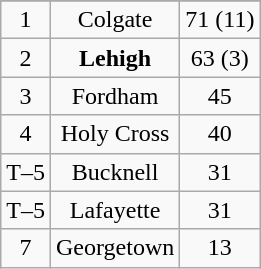<table class="wikitable">
<tr align="center">
</tr>
<tr align="center">
<td>1</td>
<td>Colgate</td>
<td>71 (11)</td>
</tr>
<tr align="center">
<td>2</td>
<td><strong>Lehigh</strong></td>
<td>63 (3)</td>
</tr>
<tr align="center">
<td>3</td>
<td>Fordham</td>
<td>45</td>
</tr>
<tr align="center">
<td>4</td>
<td>Holy Cross</td>
<td>40</td>
</tr>
<tr align="center">
<td>T–5</td>
<td>Bucknell</td>
<td>31</td>
</tr>
<tr align="center">
<td>T–5</td>
<td>Lafayette</td>
<td>31</td>
</tr>
<tr align="center">
<td>7</td>
<td>Georgetown</td>
<td>13</td>
</tr>
</table>
